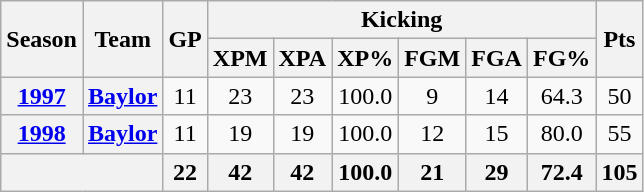<table class="wikitable" style="text-align: center;">
<tr>
<th rowspan="2">Season</th>
<th rowspan="2">Team</th>
<th rowspan="2">GP</th>
<th colspan="6">Kicking</th>
<th rowspan="2">Pts</th>
</tr>
<tr>
<th>XPM</th>
<th>XPA</th>
<th>XP%</th>
<th>FGM</th>
<th>FGA</th>
<th>FG%</th>
</tr>
<tr>
<th><a href='#'>1997</a></th>
<th><a href='#'>Baylor</a></th>
<td>11</td>
<td>23</td>
<td>23</td>
<td>100.0</td>
<td>9</td>
<td>14</td>
<td>64.3</td>
<td>50</td>
</tr>
<tr>
<th><a href='#'>1998</a></th>
<th><a href='#'>Baylor</a></th>
<td>11</td>
<td>19</td>
<td>19</td>
<td>100.0</td>
<td>12</td>
<td>15</td>
<td>80.0</td>
<td>55</td>
</tr>
<tr>
<th colspan="2"></th>
<th>22</th>
<th>42</th>
<th>42</th>
<th>100.0</th>
<th>21</th>
<th>29</th>
<th>72.4</th>
<th>105</th>
</tr>
</table>
